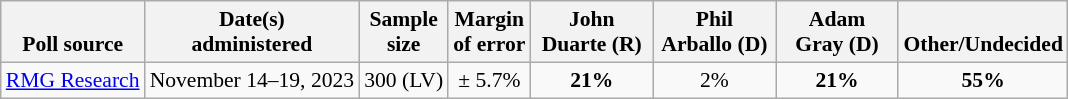<table class="wikitable" style="font-size:90%;text-align:center;">
<tr style="vertical-align:bottom">
<th>Poll source</th>
<th>Date(s)<br>administered</th>
<th>Sample<br>size</th>
<th>Margin<br><span>of error</span></th>
<th style="width:75px;">John<br><span>Duarte (R)</span></th>
<th style="width:75px;">Phil<br>Arballo (D)</th>
<th style="width:75px;">Adam<br>Gray (D)</th>
<th>Other/Undecided</th>
</tr>
<tr>
<td style="text-align:left;"><a href='#'>RMG Research</a></td>
<td data-sort-value="2023-11-19">November 14–19, 2023</td>
<td>300 (LV)</td>
<td>± 5.7%</td>
<td><strong>21%</strong></td>
<td>2%</td>
<td><strong>21%</strong></td>
<td><strong>55%</strong></td>
</tr>
</table>
